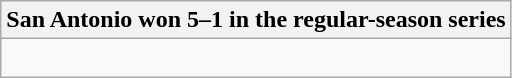<table class="wikitable collapsible collapsed">
<tr>
<th>San Antonio won 5–1 in the regular-season series</th>
</tr>
<tr>
<td><br>




</td>
</tr>
</table>
